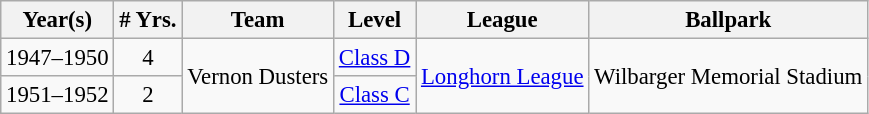<table class="wikitable" style="text-align:center; font-size: 95%;">
<tr>
<th>Year(s)</th>
<th># Yrs.</th>
<th>Team</th>
<th>Level</th>
<th>League</th>
<th>Ballpark</th>
</tr>
<tr>
<td>1947–1950</td>
<td>4</td>
<td rowspan=2>Vernon Dusters</td>
<td><a href='#'>Class D</a></td>
<td rowspan=2><a href='#'>Longhorn League</a></td>
<td rowspan=2>Wilbarger Memorial Stadium</td>
</tr>
<tr>
<td>1951–1952</td>
<td>2</td>
<td><a href='#'>Class C</a></td>
</tr>
</table>
